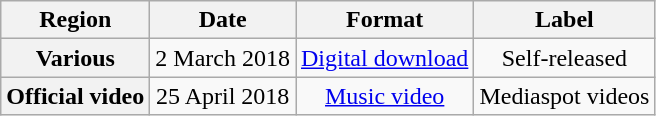<table class="wikitable sortable plainrowheaders" style="text-align:center">
<tr>
<th>Region</th>
<th>Date</th>
<th>Format</th>
<th>Label</th>
</tr>
<tr>
<th scope="row">Various</th>
<td>2 March 2018</td>
<td><a href='#'>Digital download</a></td>
<td>Self-released</td>
</tr>
<tr>
<th scope="row">Official video</th>
<td>25 April 2018</td>
<td><a href='#'>Music video</a></td>
<td>Mediaspot videos</td>
</tr>
</table>
